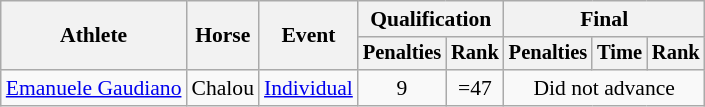<table class="wikitable" style="font-size:90%">
<tr>
<th rowspan="2">Athlete</th>
<th rowspan="2">Horse</th>
<th rowspan="2">Event</th>
<th colspan="2">Qualification</th>
<th colspan="3">Final</th>
</tr>
<tr style="font-size:95%">
<th>Penalties</th>
<th>Rank</th>
<th>Penalties</th>
<th>Time</th>
<th>Rank</th>
</tr>
<tr align=center>
<td align=left><a href='#'>Emanuele Gaudiano</a></td>
<td align=left>Chalou</td>
<td align=left><a href='#'>Individual</a></td>
<td>9</td>
<td>=47</td>
<td colspan=3>Did not advance</td>
</tr>
</table>
